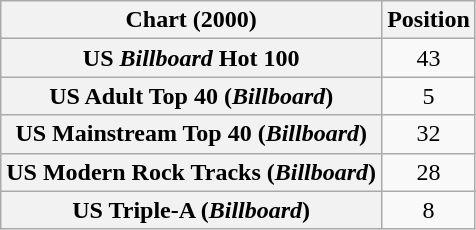<table class="wikitable plainrowheaders sortable" style="text-align:center">
<tr>
<th scope="col">Chart (2000)</th>
<th scope="col">Position</th>
</tr>
<tr>
<th scope="row">US <em>Billboard</em> Hot 100</th>
<td>43</td>
</tr>
<tr>
<th scope="row">US Adult Top 40 (<em>Billboard</em>)</th>
<td>5</td>
</tr>
<tr>
<th scope="row">US Mainstream Top 40 (<em>Billboard</em>)</th>
<td>32</td>
</tr>
<tr>
<th scope="row">US Modern Rock Tracks (<em>Billboard</em>)</th>
<td>28</td>
</tr>
<tr>
<th scope="row">US Triple-A (<em>Billboard</em>)</th>
<td>8</td>
</tr>
</table>
